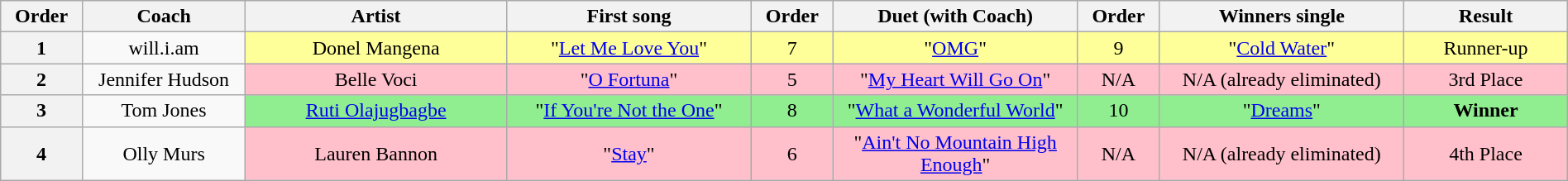<table class="wikitable plainrowheaders" style="text-align:center; width:100%;">
<tr>
<th style="width:05%;">Order</th>
<th style="width:10%;">Coach</th>
<th style="width:16%;">Artist</th>
<th style="width:15%;">First song</th>
<th style="width:05%;">Order</th>
<th style="width:15%;">Duet (with Coach)</th>
<th style="width:05%;">Order</th>
<th style="width:15%;">Winners single</th>
<th style="width:10%;">Result</th>
</tr>
<tr>
<th>1</th>
<td>will.i.am</td>
<td style="background:#ff9;">Donel Mangena</td>
<td style="background:#ff9;">"<a href='#'>Let Me Love You</a>"</td>
<td style="background:#ff9;">7</td>
<td style="background:#ff9;">"<a href='#'>OMG</a>"</td>
<td style="background:#ff9;">9</td>
<td style="background:#ff9;">"<a href='#'>Cold Water</a>"</td>
<td style="background:#ff9;">Runner-up</td>
</tr>
<tr>
<th>2</th>
<td>Jennifer Hudson</td>
<td style="background:pink;">Belle Voci</td>
<td style="background:pink;">"<a href='#'>O Fortuna</a>"</td>
<td style="background:pink;">5</td>
<td style="background:pink;">"<a href='#'>My Heart Will Go On</a>"</td>
<td style="background:pink;">N/A</td>
<td style="background:pink;">N/A (already eliminated)</td>
<td style="background:pink;">3rd Place</td>
</tr>
<tr>
<th>3</th>
<td>Tom Jones</td>
<td style="background:lightgreen;"><a href='#'>Ruti Olajugbagbe</a></td>
<td style="background:lightgreen;">"<a href='#'>If You're Not the One</a>"</td>
<td style="background:lightgreen;">8</td>
<td style="background:lightgreen;">"<a href='#'>What a Wonderful World</a>"</td>
<td style="background:lightgreen;">10</td>
<td style="background:lightgreen;">"<a href='#'>Dreams</a>"</td>
<td style="background:lightgreen;"><strong>Winner</strong></td>
</tr>
<tr>
<th>4</th>
<td>Olly Murs</td>
<td style="background:pink;">Lauren Bannon</td>
<td style="background:pink;">"<a href='#'>Stay</a>"</td>
<td style="background:pink;">6</td>
<td style="background:pink;">"<a href='#'>Ain't No Mountain High Enough</a>"</td>
<td style="background:pink;">N/A</td>
<td style="background:pink;">N/A (already eliminated)</td>
<td style="background:pink;">4th Place</td>
</tr>
</table>
